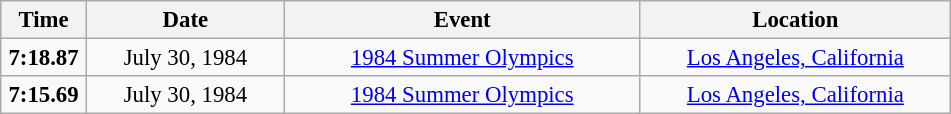<table class="wikitable" style="font-size: 95%; text-align:center">
<tr>
<th width=50>Time</th>
<th width=125>Date</th>
<th width=230>Event</th>
<th width=200>Location</th>
</tr>
<tr>
<td><strong>7:18.87</strong></td>
<td>July 30, 1984</td>
<td><a href='#'>1984 Summer Olympics</a></td>
<td><a href='#'>Los Angeles, California</a></td>
</tr>
<tr>
<td><strong>7:15.69</strong></td>
<td>July 30, 1984</td>
<td><a href='#'>1984 Summer Olympics</a></td>
<td><a href='#'>Los Angeles, California</a></td>
</tr>
</table>
